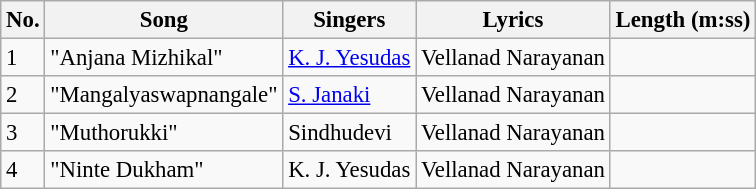<table class="wikitable" style="font-size:95%;">
<tr>
<th>No.</th>
<th>Song</th>
<th>Singers</th>
<th>Lyrics</th>
<th>Length (m:ss)</th>
</tr>
<tr>
<td>1</td>
<td>"Anjana Mizhikal"</td>
<td><a href='#'>K. J. Yesudas</a></td>
<td>Vellanad Narayanan</td>
<td></td>
</tr>
<tr>
<td>2</td>
<td>"Mangalyaswapnangale"</td>
<td><a href='#'>S. Janaki</a></td>
<td>Vellanad Narayanan</td>
<td></td>
</tr>
<tr>
<td>3</td>
<td>"Muthorukki"</td>
<td>Sindhudevi</td>
<td>Vellanad Narayanan</td>
<td></td>
</tr>
<tr>
<td>4</td>
<td>"Ninte Dukham"</td>
<td>K. J. Yesudas</td>
<td>Vellanad Narayanan</td>
<td></td>
</tr>
</table>
